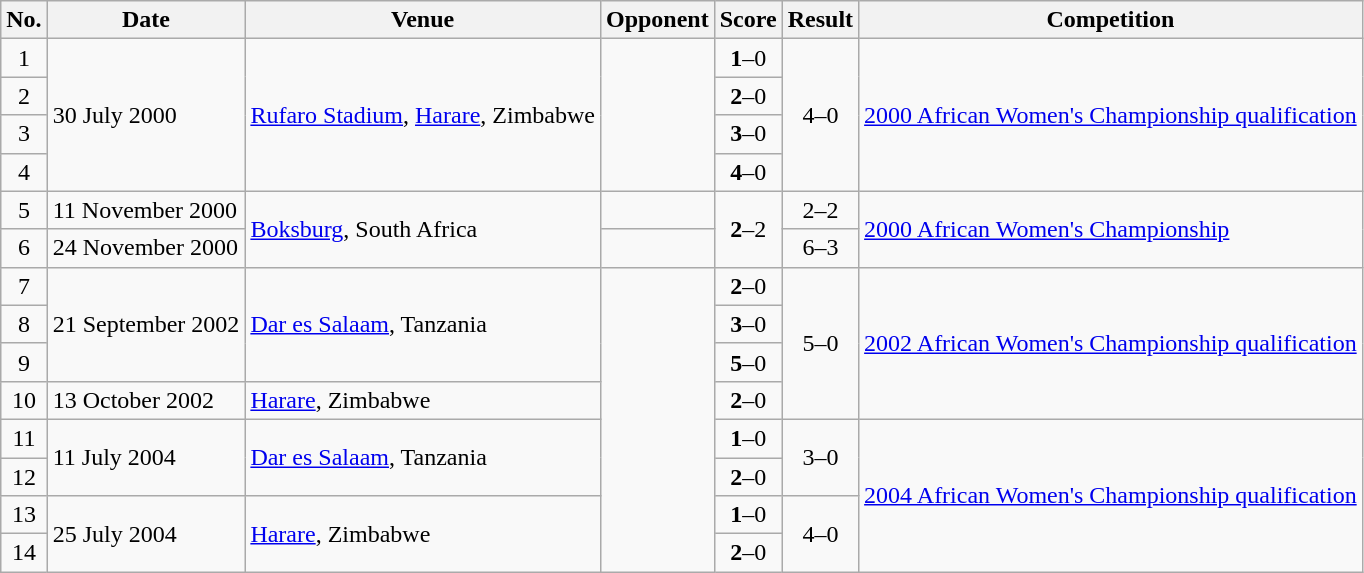<table class="wikitable">
<tr>
<th>No.</th>
<th>Date</th>
<th>Venue</th>
<th>Opponent</th>
<th>Score</th>
<th>Result</th>
<th>Competition</th>
</tr>
<tr>
<td style="text-align:center;">1</td>
<td rowspan=4>30 July 2000</td>
<td rowspan=4><a href='#'>Rufaro Stadium</a>, <a href='#'>Harare</a>, Zimbabwe</td>
<td rowspan=4></td>
<td style="text-align:center;"><strong>1</strong>–0</td>
<td style="text-align:center;" rowspan=4>4–0</td>
<td rowspan=4><a href='#'>2000 African Women's Championship qualification</a></td>
</tr>
<tr>
<td style="text-align:center;">2</td>
<td style="text-align:center;"><strong>2</strong>–0</td>
</tr>
<tr>
<td style="text-align:center;">3</td>
<td style="text-align:center;"><strong>3</strong>–0</td>
</tr>
<tr>
<td style="text-align:center;">4</td>
<td style="text-align:center;"><strong>4</strong>–0</td>
</tr>
<tr>
<td style="text-align:center;">5</td>
<td>11 November 2000</td>
<td rowspan=2><a href='#'>Boksburg</a>, South Africa</td>
<td></td>
<td style="text-align:center;" rowspan=2><strong>2</strong>–2</td>
<td style="text-align:center;">2–2</td>
<td rowspan=2><a href='#'>2000 African Women's Championship</a></td>
</tr>
<tr>
<td style="text-align:center;">6</td>
<td>24 November 2000</td>
<td></td>
<td style="text-align:center;">6–3</td>
</tr>
<tr>
<td style="text-align:center;">7</td>
<td rowspan=3>21 September 2002</td>
<td rowspan=3><a href='#'>Dar es Salaam</a>, Tanzania</td>
<td rowspan=8></td>
<td style="text-align:center;"><strong>2</strong>–0</td>
<td style="text-align:center;" rowspan=4>5–0</td>
<td rowspan=4><a href='#'>2002 African Women's Championship qualification</a></td>
</tr>
<tr>
<td style="text-align:center;">8</td>
<td style="text-align:center;"><strong>3</strong>–0</td>
</tr>
<tr>
<td style="text-align:center;">9</td>
<td style="text-align:center;"><strong>5</strong>–0</td>
</tr>
<tr>
<td style="text-align:center;">10</td>
<td>13 October 2002</td>
<td><a href='#'>Harare</a>, Zimbabwe</td>
<td style="text-align:center;"><strong>2</strong>–0</td>
</tr>
<tr>
<td style="text-align:center;">11</td>
<td rowspan=2>11 July 2004</td>
<td rowspan=2><a href='#'>Dar es Salaam</a>, Tanzania</td>
<td style="text-align:center;"><strong>1</strong>–0</td>
<td style="text-align:center;" rowspan=2>3–0</td>
<td rowspan=4><a href='#'>2004 African Women's Championship qualification</a></td>
</tr>
<tr>
<td style="text-align:center;">12</td>
<td style="text-align:center;"><strong>2</strong>–0</td>
</tr>
<tr>
<td style="text-align:center;">13</td>
<td rowspan=2>25 July 2004</td>
<td rowspan=2><a href='#'>Harare</a>, Zimbabwe</td>
<td style="text-align:center;"><strong>1</strong>–0</td>
<td style="text-align:center;" rowspan=2>4–0</td>
</tr>
<tr>
<td style="text-align:center;">14</td>
<td style="text-align:center;"><strong>2</strong>–0</td>
</tr>
</table>
